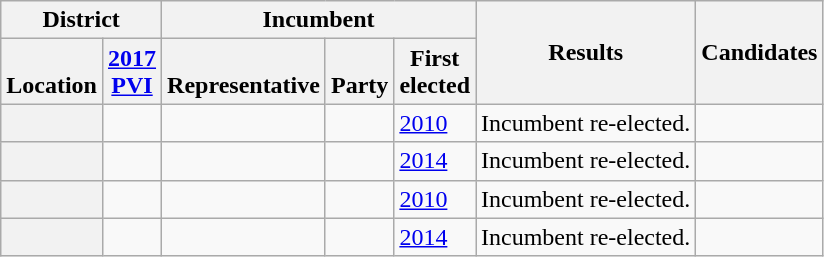<table class="wikitable sortable">
<tr>
<th colspan=2>District</th>
<th colspan=3>Incumbent</th>
<th rowspan=2>Results</th>
<th rowspan=2>Candidates</th>
</tr>
<tr valign=bottom>
<th>Location</th>
<th><a href='#'>2017<br>PVI</a></th>
<th>Representative</th>
<th>Party</th>
<th>First<br>elected</th>
</tr>
<tr>
<th></th>
<td></td>
<td></td>
<td></td>
<td><a href='#'>2010</a></td>
<td>Incumbent re-elected.</td>
<td nowrap></td>
</tr>
<tr>
<th></th>
<td></td>
<td></td>
<td></td>
<td><a href='#'>2014</a></td>
<td>Incumbent re-elected.</td>
<td nowrap></td>
</tr>
<tr>
<th></th>
<td></td>
<td></td>
<td></td>
<td><a href='#'>2010</a></td>
<td>Incumbent re-elected.</td>
<td nowrap></td>
</tr>
<tr>
<th></th>
<td></td>
<td></td>
<td></td>
<td><a href='#'>2014</a></td>
<td>Incumbent re-elected.</td>
<td nowrap></td>
</tr>
</table>
